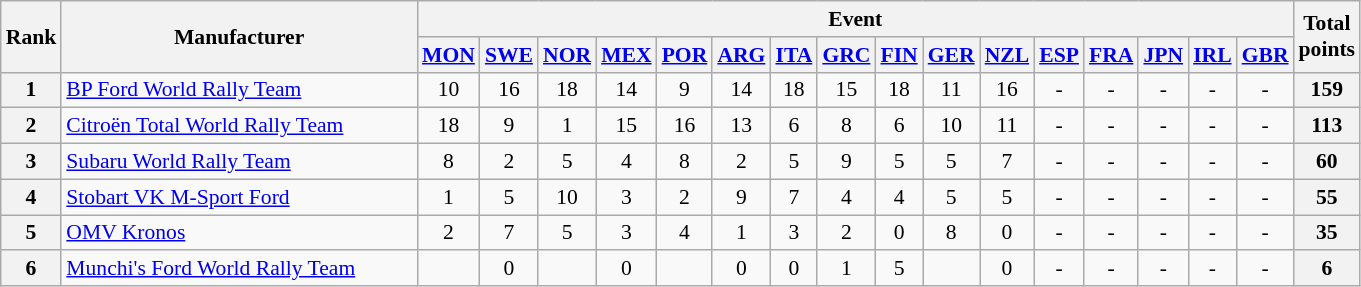<table class="wikitable" style="text-align:center; font-size:90%;">
<tr>
<th rowspan=2>Rank</th>
<th rowspan=2 style="width:16em">Manufacturer</th>
<th colspan=16>Event</th>
<th rowspan=2>Total<br>points</th>
</tr>
<tr valign="top">
<th><a href='#'>MON</a><br></th>
<th><a href='#'>SWE</a><br></th>
<th><a href='#'>NOR</a><br></th>
<th><a href='#'>MEX</a><br></th>
<th><a href='#'>POR</a><br></th>
<th><a href='#'>ARG</a><br></th>
<th><a href='#'>ITA</a><br></th>
<th><a href='#'>GRC</a><br></th>
<th><a href='#'>FIN</a><br></th>
<th><a href='#'>GER</a><br></th>
<th><a href='#'>NZL</a><br></th>
<th><a href='#'>ESP</a><br></th>
<th><a href='#'>FRA</a><br></th>
<th><a href='#'>JPN</a><br></th>
<th><a href='#'>IRL</a><br></th>
<th><a href='#'>GBR</a><br></th>
</tr>
<tr>
<th>1</th>
<td align=left><a href='#'>BP Ford World Rally Team</a></td>
<td>10</td>
<td>16</td>
<td>18</td>
<td>14</td>
<td>9</td>
<td>14</td>
<td>18</td>
<td>15</td>
<td>18</td>
<td>11</td>
<td>16</td>
<td>-</td>
<td>-</td>
<td>-</td>
<td>-</td>
<td>-</td>
<th>159</th>
</tr>
<tr>
<th>2</th>
<td align=left><a href='#'>Citroën Total World Rally Team</a></td>
<td>18</td>
<td>9</td>
<td>1</td>
<td>15</td>
<td>16</td>
<td>13</td>
<td>6</td>
<td>8</td>
<td>6</td>
<td>10</td>
<td>11</td>
<td>-</td>
<td>-</td>
<td>-</td>
<td>-</td>
<td>-</td>
<th>113</th>
</tr>
<tr>
<th>3</th>
<td align=left><a href='#'>Subaru World Rally Team</a></td>
<td>8</td>
<td>2</td>
<td>5</td>
<td>4</td>
<td>8</td>
<td>2</td>
<td>5</td>
<td>9</td>
<td>5</td>
<td>5</td>
<td>7</td>
<td>-</td>
<td>-</td>
<td>-</td>
<td>-</td>
<td>-</td>
<th>60</th>
</tr>
<tr>
<th>4</th>
<td align=left><a href='#'>Stobart VK M-Sport Ford</a></td>
<td>1</td>
<td>5</td>
<td>10</td>
<td>3</td>
<td>2</td>
<td>9</td>
<td>7</td>
<td>4</td>
<td>4</td>
<td>5</td>
<td>5</td>
<td>-</td>
<td>-</td>
<td>-</td>
<td>-</td>
<td>-</td>
<th>55</th>
</tr>
<tr>
<th>5</th>
<td align=left><a href='#'>OMV Kronos</a></td>
<td>2</td>
<td>7</td>
<td>5</td>
<td>3</td>
<td>4</td>
<td>1</td>
<td>3</td>
<td>2</td>
<td>0</td>
<td>8</td>
<td>0</td>
<td>-</td>
<td>-</td>
<td>-</td>
<td>-</td>
<td>-</td>
<th>35</th>
</tr>
<tr>
<th>6</th>
<td align="left"><a href='#'>Munchi's Ford World Rally Team</a></td>
<td></td>
<td>0</td>
<td></td>
<td>0</td>
<td></td>
<td>0</td>
<td>0</td>
<td>1</td>
<td>5</td>
<td></td>
<td>0</td>
<td>-</td>
<td>-</td>
<td>-</td>
<td>-</td>
<td>-</td>
<th>6</th>
</tr>
</table>
